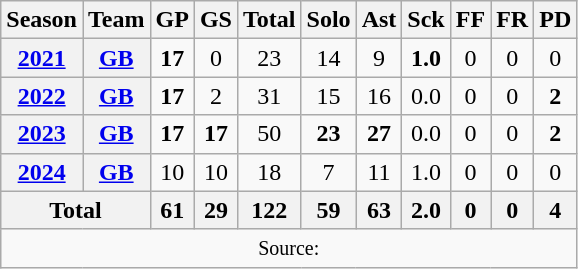<table class=wikitable style="text-align:center;">
<tr>
<th>Season</th>
<th>Team</th>
<th>GP</th>
<th>GS</th>
<th>Total</th>
<th>Solo</th>
<th>Ast</th>
<th>Sck</th>
<th>FF</th>
<th>FR</th>
<th>PD</th>
</tr>
<tr>
<th><a href='#'>2021</a></th>
<th><a href='#'>GB</a></th>
<td><strong>17</strong></td>
<td>0</td>
<td>23</td>
<td>14</td>
<td>9</td>
<td><strong>1.0</strong></td>
<td>0</td>
<td>0</td>
<td>0</td>
</tr>
<tr>
<th><a href='#'>2022</a></th>
<th><a href='#'>GB</a></th>
<td><strong>17</strong></td>
<td>2</td>
<td>31</td>
<td>15</td>
<td>16</td>
<td>0.0</td>
<td>0</td>
<td>0</td>
<td><strong>2</strong></td>
</tr>
<tr>
<th><a href='#'>2023</a></th>
<th><a href='#'>GB</a></th>
<td><strong>17</strong></td>
<td><strong>17</strong></td>
<td>50</td>
<td><strong>23</strong></td>
<td><strong>27</strong></td>
<td>0.0</td>
<td>0</td>
<td>0</td>
<td><strong>2</strong></td>
</tr>
<tr>
<th><a href='#'>2024</a></th>
<th><a href='#'>GB</a></th>
<td>10</td>
<td>10</td>
<td>18</td>
<td>7</td>
<td>11</td>
<td>1.0</td>
<td>0</td>
<td>0</td>
<td>0</td>
</tr>
<tr>
<th colspan="2">Total</th>
<th>61</th>
<th>29</th>
<th>122</th>
<th>59</th>
<th>63</th>
<th>2.0</th>
<th>0</th>
<th>0</th>
<th>4</th>
</tr>
<tr>
<td colspan="11"><small>Source: </small></td>
</tr>
</table>
